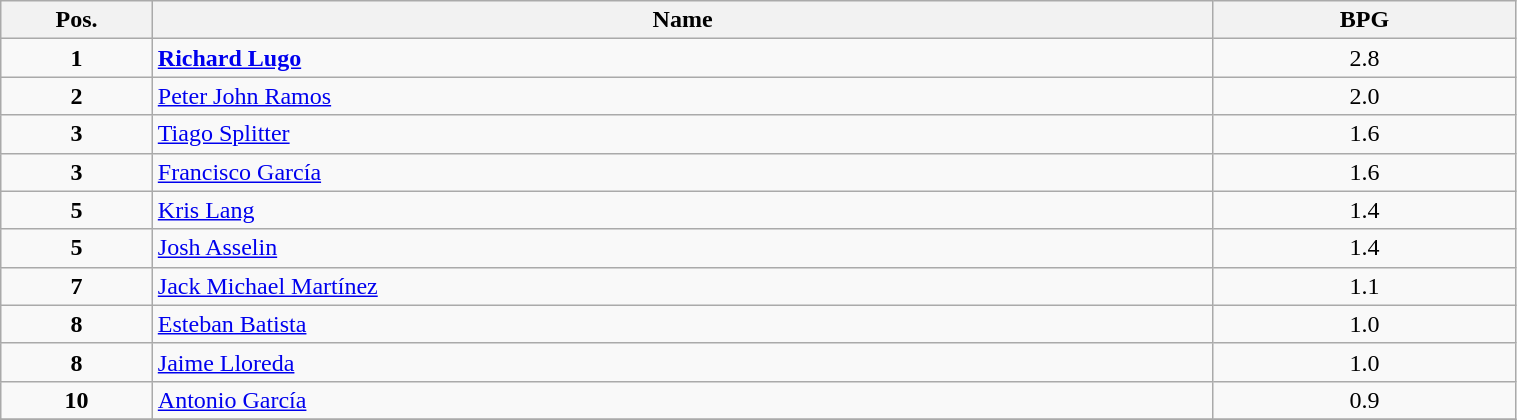<table class=wikitable width="80%">
<tr>
<th width="10%">Pos.</th>
<th width="70%">Name</th>
<th width="20%">BPG</th>
</tr>
<tr>
<td align=center><strong>1</strong></td>
<td> <strong><a href='#'>Richard Lugo</a></strong></td>
<td align=center>2.8</td>
</tr>
<tr>
<td align=center><strong>2</strong></td>
<td> <a href='#'>Peter John Ramos</a></td>
<td align=center>2.0</td>
</tr>
<tr>
<td align=center><strong>3</strong></td>
<td> <a href='#'>Tiago Splitter</a></td>
<td align=center>1.6</td>
</tr>
<tr>
<td align=center><strong>3</strong></td>
<td> <a href='#'>Francisco García</a></td>
<td align=center>1.6</td>
</tr>
<tr>
<td align=center><strong>5</strong></td>
<td> <a href='#'>Kris Lang</a></td>
<td align=center>1.4</td>
</tr>
<tr>
<td align=center><strong>5</strong></td>
<td> <a href='#'>Josh Asselin</a></td>
<td align=center>1.4</td>
</tr>
<tr>
<td align=center><strong>7</strong></td>
<td> <a href='#'>Jack Michael Martínez</a></td>
<td align=center>1.1</td>
</tr>
<tr>
<td align=center><strong>8</strong></td>
<td> <a href='#'>Esteban Batista</a></td>
<td align=center>1.0</td>
</tr>
<tr>
<td align=center><strong>8</strong></td>
<td> <a href='#'>Jaime Lloreda</a></td>
<td align=center>1.0</td>
</tr>
<tr>
<td align=center><strong>10</strong></td>
<td> <a href='#'>Antonio García</a></td>
<td align=center>0.9</td>
</tr>
<tr>
</tr>
</table>
